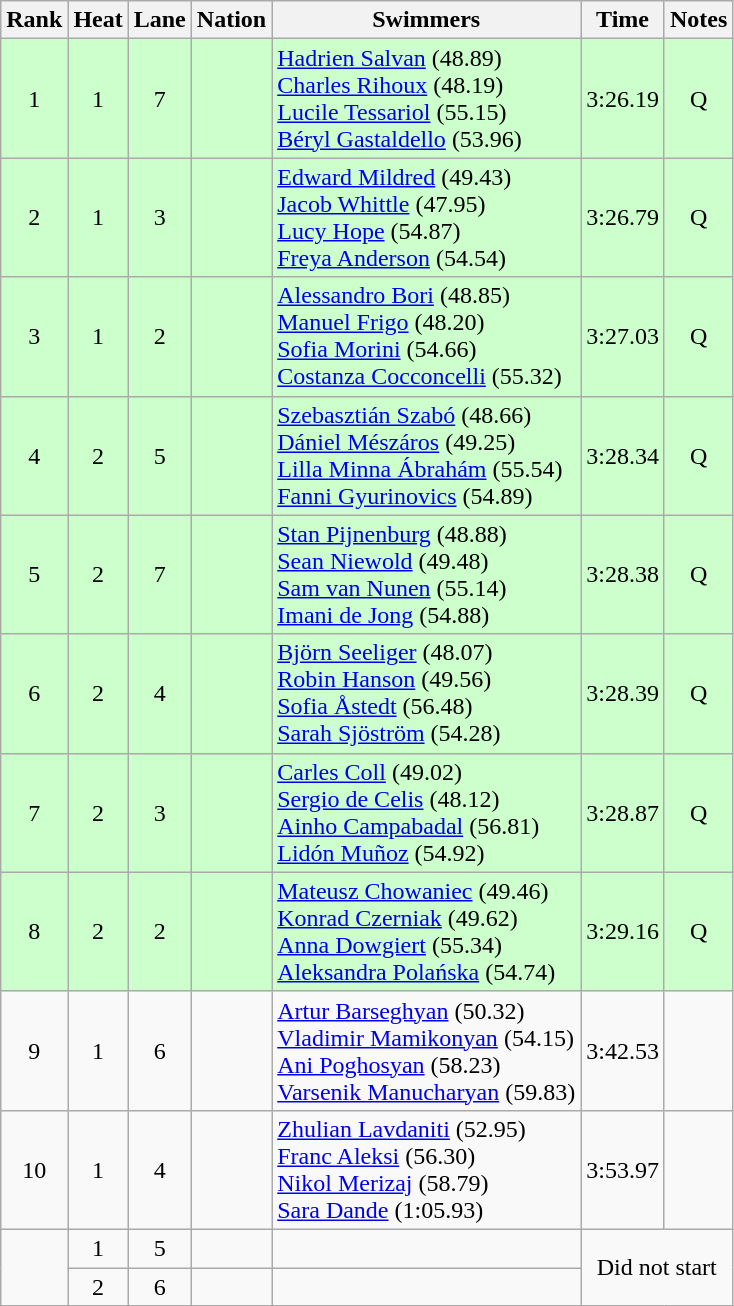<table class="wikitable sortable" style="text-align:center">
<tr>
<th>Rank</th>
<th>Heat</th>
<th>Lane</th>
<th>Nation</th>
<th>Swimmers</th>
<th>Time</th>
<th>Notes</th>
</tr>
<tr bgcolor=ccffcc>
<td>1</td>
<td>1</td>
<td>7</td>
<td align=left></td>
<td align=left><a href='#'>Hadrien Salvan</a> (48.89)<br><a href='#'>Charles Rihoux</a> (48.19)<br><a href='#'>Lucile Tessariol</a> (55.15)<br><a href='#'>Béryl Gastaldello</a> (53.96)</td>
<td>3:26.19</td>
<td>Q</td>
</tr>
<tr bgcolor=ccffcc>
<td>2</td>
<td>1</td>
<td>3</td>
<td align=left></td>
<td align=left><a href='#'>Edward Mildred</a> (49.43)<br><a href='#'>Jacob Whittle</a> (47.95)<br><a href='#'>Lucy Hope</a> (54.87)<br><a href='#'>Freya Anderson</a> (54.54)</td>
<td>3:26.79</td>
<td>Q</td>
</tr>
<tr bgcolor=ccffcc>
<td>3</td>
<td>1</td>
<td>2</td>
<td align=left></td>
<td align=left><a href='#'>Alessandro Bori</a> (48.85)<br><a href='#'>Manuel Frigo</a> (48.20)<br><a href='#'>Sofia Morini</a> (54.66)<br><a href='#'>Costanza Cocconcelli</a> (55.32)</td>
<td>3:27.03</td>
<td>Q</td>
</tr>
<tr bgcolor=ccffcc>
<td>4</td>
<td>2</td>
<td>5</td>
<td align=left></td>
<td align=left><a href='#'>Szebasztián Szabó</a> (48.66)<br><a href='#'>Dániel Mészáros</a> (49.25)<br><a href='#'>Lilla Minna Ábrahám</a> (55.54)<br><a href='#'>Fanni Gyurinovics</a> (54.89)</td>
<td>3:28.34</td>
<td>Q</td>
</tr>
<tr bgcolor=ccffcc>
<td>5</td>
<td>2</td>
<td>7</td>
<td align=left></td>
<td align=left><a href='#'>Stan Pijnenburg</a> (48.88)<br><a href='#'>Sean Niewold</a> (49.48)<br><a href='#'>Sam van Nunen</a> (55.14)<br><a href='#'>Imani de Jong</a> (54.88)</td>
<td>3:28.38</td>
<td>Q</td>
</tr>
<tr bgcolor=ccffcc>
<td>6</td>
<td>2</td>
<td>4</td>
<td align=left></td>
<td align=left><a href='#'>Björn Seeliger</a> (48.07)<br><a href='#'>Robin Hanson</a> (49.56)<br><a href='#'>Sofia Åstedt</a> (56.48)<br><a href='#'>Sarah Sjöström</a> (54.28)</td>
<td>3:28.39</td>
<td>Q</td>
</tr>
<tr bgcolor=ccffcc>
<td>7</td>
<td>2</td>
<td>3</td>
<td align=left></td>
<td align=left><a href='#'>Carles Coll</a> (49.02)<br><a href='#'>Sergio de Celis</a> (48.12)<br><a href='#'>Ainho Campabadal</a> (56.81)<br><a href='#'>Lidón Muñoz</a> (54.92)</td>
<td>3:28.87</td>
<td>Q</td>
</tr>
<tr bgcolor=ccffcc>
<td>8</td>
<td>2</td>
<td>2</td>
<td align=left></td>
<td align=left><a href='#'>Mateusz Chowaniec</a> (49.46)<br><a href='#'>Konrad Czerniak</a> (49.62)<br><a href='#'>Anna Dowgiert</a> (55.34)<br><a href='#'>Aleksandra Polańska</a> (54.74)</td>
<td>3:29.16</td>
<td>Q</td>
</tr>
<tr>
<td>9</td>
<td>1</td>
<td>6</td>
<td align=left></td>
<td align=left><a href='#'>Artur Barseghyan</a> (50.32)<br><a href='#'>Vladimir Mamikonyan</a> (54.15)<br><a href='#'>Ani Poghosyan</a> (58.23)<br><a href='#'>Varsenik Manucharyan</a> (59.83)</td>
<td>3:42.53</td>
<td></td>
</tr>
<tr>
<td>10</td>
<td>1</td>
<td>4</td>
<td align=left></td>
<td align=left><a href='#'>Zhulian Lavdaniti</a> (52.95)<br><a href='#'>Franc Aleksi</a> (56.30)<br><a href='#'>Nikol Merizaj</a> (58.79)<br><a href='#'>Sara Dande</a> (1:05.93)</td>
<td>3:53.97</td>
<td></td>
</tr>
<tr>
<td rowspan=2></td>
<td>1</td>
<td>5</td>
<td align=left></td>
<td align=left></td>
<td colspan=2 rowspan=2>Did not start</td>
</tr>
<tr>
<td>2</td>
<td>6</td>
<td align=left></td>
<td align=left></td>
</tr>
</table>
